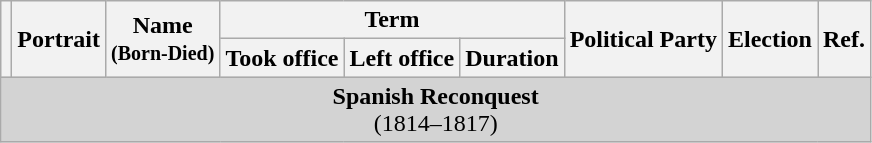<table class="wikitable" style="text-align:center">
<tr>
<th rowspan=2></th>
<th rowspan=2>Portrait</th>
<th rowspan=2>Name<br><small>(Born-Died)</small></th>
<th colspan=3>Term</th>
<th rowspan=2>Political Party</th>
<th rowspan=2>Election</th>
<th rowspan=2>Ref.</th>
</tr>
<tr>
<th>Took office</th>
<th>Left office</th>
<th>Duration<br>
</th>
</tr>
<tr>
<td colspan="9" bgcolor="lightgrey" align=center><strong>Spanish Reconquest</strong><br>(1814–1817)<br>


</td>
</tr>
</table>
